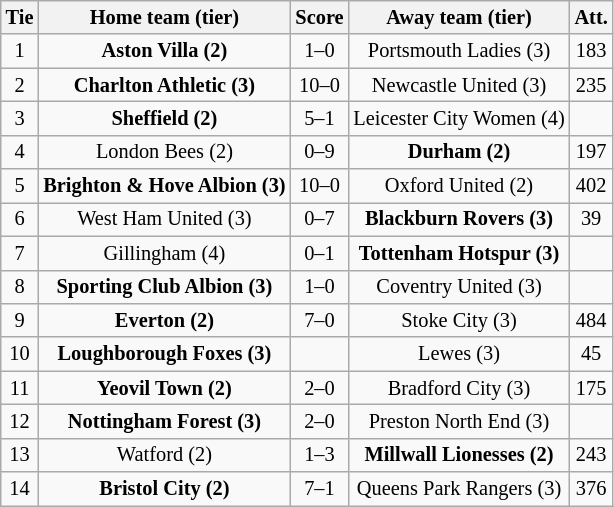<table class="wikitable" style="text-align:center; font-size:85%">
<tr>
<th>Tie</th>
<th>Home team (tier)</th>
<th>Score</th>
<th>Away team (tier)</th>
<th>Att.</th>
</tr>
<tr>
<td>1</td>
<td><strong>Aston Villa (2)</strong></td>
<td>1–0</td>
<td>Portsmouth Ladies (3)</td>
<td>183</td>
</tr>
<tr>
<td>2</td>
<td><strong>Charlton Athletic (3)</strong></td>
<td>10–0</td>
<td>Newcastle United (3)</td>
<td>235</td>
</tr>
<tr>
<td>3</td>
<td><strong>Sheffield (2)</strong></td>
<td>5–1</td>
<td>Leicester City Women (4)</td>
<td></td>
</tr>
<tr>
<td>4</td>
<td>London Bees (2)</td>
<td>0–9</td>
<td><strong>Durham (2)</strong></td>
<td>197</td>
</tr>
<tr>
<td>5</td>
<td><strong>Brighton & Hove Albion (3)</strong></td>
<td>10–0</td>
<td>Oxford United (2)</td>
<td>402</td>
</tr>
<tr>
<td>6</td>
<td>West Ham United (3)</td>
<td>0–7</td>
<td><strong>Blackburn Rovers (3)</strong></td>
<td>39</td>
</tr>
<tr>
<td>7</td>
<td>Gillingham (4)</td>
<td>0–1</td>
<td><strong>Tottenham Hotspur (3)</strong></td>
<td></td>
</tr>
<tr>
<td>8</td>
<td><strong>Sporting Club Albion (3)</strong></td>
<td>1–0</td>
<td>Coventry United (3)</td>
<td></td>
</tr>
<tr>
<td>9</td>
<td><strong>Everton (2)</strong></td>
<td>7–0</td>
<td>Stoke City (3)</td>
<td>484</td>
</tr>
<tr>
<td>10</td>
<td><strong>Loughborough Foxes (3)</strong></td>
<td></td>
<td>Lewes (3)</td>
<td>45</td>
</tr>
<tr>
<td>11</td>
<td><strong>Yeovil Town (2)</strong></td>
<td>2–0</td>
<td>Bradford City (3)</td>
<td>175</td>
</tr>
<tr>
<td>12</td>
<td><strong>Nottingham Forest (3)</strong></td>
<td>2–0</td>
<td>Preston North End (3)</td>
<td></td>
</tr>
<tr>
<td>13</td>
<td>Watford (2)</td>
<td>1–3 </td>
<td><strong>Millwall Lionesses (2)</strong></td>
<td>243</td>
</tr>
<tr>
<td>14</td>
<td><strong>Bristol City (2)</strong></td>
<td>7–1</td>
<td>Queens Park Rangers (3)</td>
<td>376</td>
</tr>
</table>
